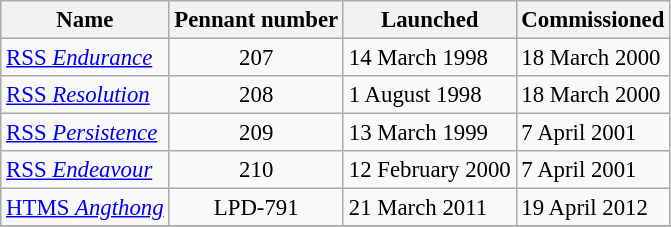<table class="wikitable" style="font-size:95%">
<tr>
<th>Name</th>
<th>Pennant number</th>
<th>Launched</th>
<th>Commissioned</th>
</tr>
<tr>
<td><a href='#'>RSS <em>Endurance</em></a></td>
<td align="center">207</td>
<td>14 March 1998</td>
<td>18 March 2000</td>
</tr>
<tr>
<td><a href='#'>RSS <em>Resolution</em></a></td>
<td align="center">208</td>
<td>1 August 1998</td>
<td>18 March 2000</td>
</tr>
<tr>
<td><a href='#'>RSS <em>Persistence</em></a></td>
<td align="center">209</td>
<td>13 March 1999</td>
<td>7 April 2001</td>
</tr>
<tr>
<td><a href='#'>RSS <em>Endeavour</em></a></td>
<td align="center">210</td>
<td>12 February 2000</td>
<td>7 April 2001</td>
</tr>
<tr>
<td><a href='#'>HTMS <em>Angthong</em></a></td>
<td align="center">LPD-791</td>
<td>21 March 2011</td>
<td>19 April 2012</td>
</tr>
<tr>
</tr>
</table>
